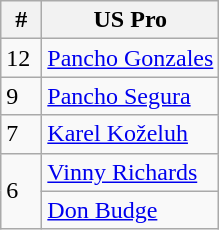<table class=wikitable style="display:inline-table;">
<tr>
<th width=20>#</th>
<th>US Pro</th>
</tr>
<tr>
<td>12</td>
<td> <a href='#'>Pancho Gonzales</a></td>
</tr>
<tr>
<td>9</td>
<td> <a href='#'>Pancho Segura</a></td>
</tr>
<tr>
<td>7</td>
<td> <a href='#'>Karel Koželuh</a></td>
</tr>
<tr>
<td rowspan="2">6</td>
<td> <a href='#'>Vinny Richards</a></td>
</tr>
<tr>
<td> <a href='#'>Don Budge</a></td>
</tr>
</table>
